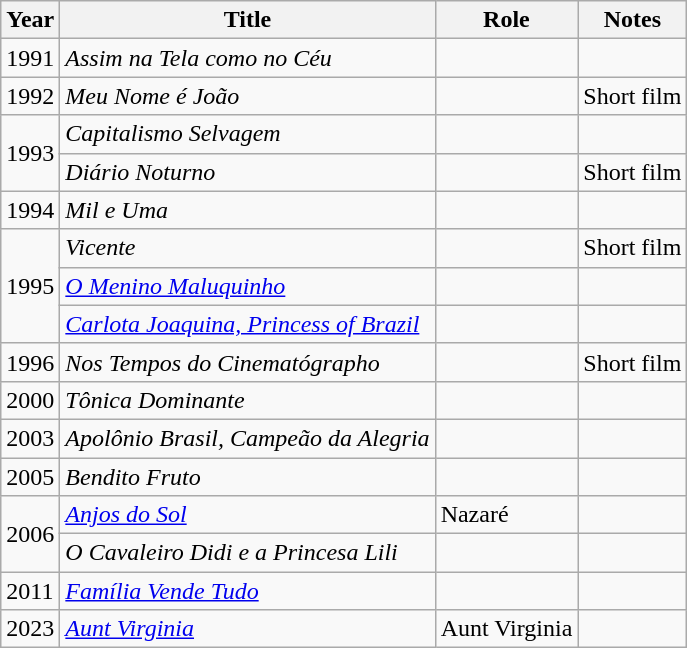<table class="wikitable sortable">
<tr>
<th>Year</th>
<th>Title</th>
<th>Role</th>
<th>Notes</th>
</tr>
<tr>
<td>1991</td>
<td><em>Assim na Tela como no Céu</em></td>
<td></td>
<td></td>
</tr>
<tr>
<td>1992</td>
<td><em>Meu Nome é João</em></td>
<td></td>
<td>Short film</td>
</tr>
<tr>
<td rowspan="2">1993</td>
<td><em>Capitalismo Selvagem</em></td>
<td></td>
<td></td>
</tr>
<tr>
<td><em>Diário Noturno</em></td>
<td></td>
<td>Short film</td>
</tr>
<tr>
<td>1994</td>
<td><em>Mil e Uma</em></td>
<td></td>
<td></td>
</tr>
<tr>
<td rowspan="3">1995</td>
<td><em>Vicente</em></td>
<td></td>
<td>Short film</td>
</tr>
<tr>
<td><em><a href='#'>O Menino Maluquinho</a></em></td>
<td></td>
<td></td>
</tr>
<tr>
<td><em><a href='#'>Carlota Joaquina, Princess of Brazil</a></em></td>
<td></td>
<td></td>
</tr>
<tr>
<td>1996</td>
<td><em>Nos Tempos do Cinematógrapho</em></td>
<td></td>
<td>Short film</td>
</tr>
<tr>
<td>2000</td>
<td><em>Tônica Dominante</em></td>
<td></td>
<td></td>
</tr>
<tr>
<td>2003</td>
<td><em>Apolônio Brasil, Campeão da Alegria</em></td>
<td></td>
<td></td>
</tr>
<tr>
<td>2005</td>
<td><em>Bendito Fruto</em></td>
<td></td>
<td></td>
</tr>
<tr>
<td rowspan="2">2006</td>
<td><em><a href='#'>Anjos do Sol</a></em></td>
<td>Nazaré</td>
<td></td>
</tr>
<tr>
<td><em>O Cavaleiro Didi e a Princesa Lili</em></td>
<td></td>
<td></td>
</tr>
<tr>
<td>2011</td>
<td><em><a href='#'>Família Vende Tudo</a></em></td>
<td></td>
<td></td>
</tr>
<tr>
<td>2023</td>
<td><em><a href='#'>Aunt Virginia</a></em></td>
<td>Aunt Virginia</td>
<td></td>
</tr>
</table>
